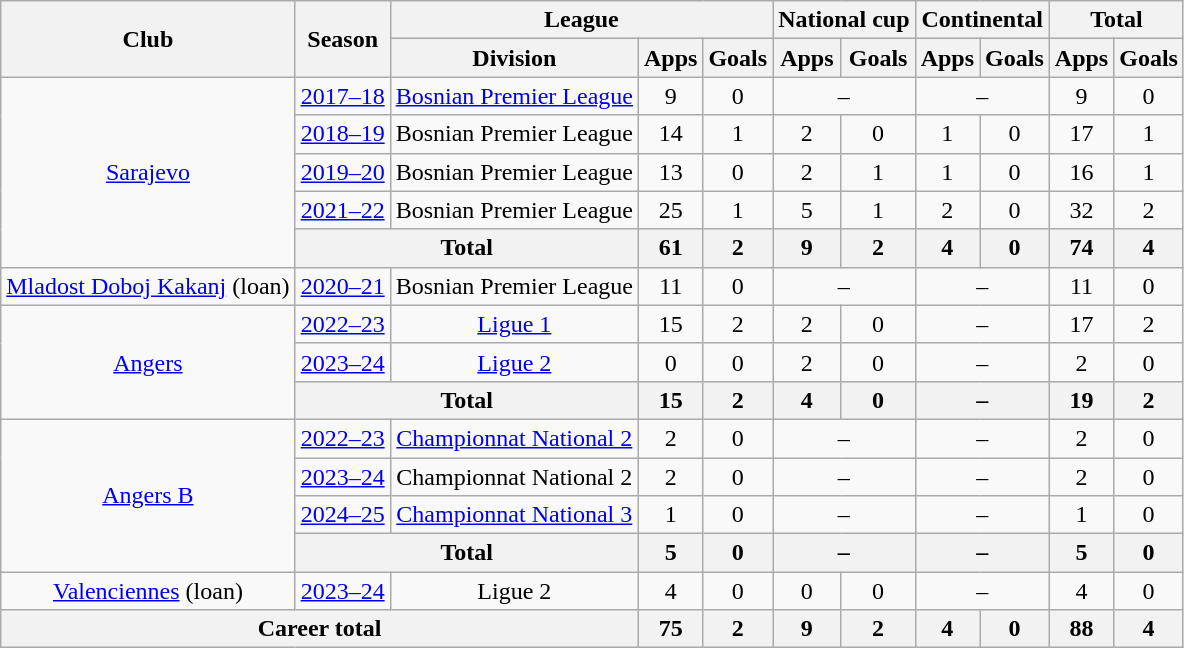<table class="wikitable" style="text-align:center">
<tr>
<th rowspan=2>Club</th>
<th rowspan=2>Season</th>
<th colspan=3>League</th>
<th colspan=2>National cup</th>
<th colspan=2>Continental</th>
<th colspan=2>Total</th>
</tr>
<tr>
<th>Division</th>
<th>Apps</th>
<th>Goals</th>
<th>Apps</th>
<th>Goals</th>
<th>Apps</th>
<th>Goals</th>
<th>Apps</th>
<th>Goals</th>
</tr>
<tr>
<td rowspan=5><a href='#'>Sarajevo</a></td>
<td><a href='#'>2017–18</a></td>
<td><a href='#'>Bosnian Premier League</a></td>
<td>9</td>
<td>0</td>
<td colspan=2>–</td>
<td colspan=2>–</td>
<td>9</td>
<td>0</td>
</tr>
<tr>
<td><a href='#'>2018–19</a></td>
<td>Bosnian Premier League</td>
<td>14</td>
<td>1</td>
<td>2</td>
<td>0</td>
<td>1</td>
<td>0</td>
<td>17</td>
<td>1</td>
</tr>
<tr>
<td><a href='#'>2019–20</a></td>
<td>Bosnian Premier League</td>
<td>13</td>
<td>0</td>
<td>2</td>
<td>1</td>
<td>1</td>
<td>0</td>
<td>16</td>
<td>1</td>
</tr>
<tr>
<td><a href='#'>2021–22</a></td>
<td>Bosnian Premier League</td>
<td>25</td>
<td>1</td>
<td>5</td>
<td>1</td>
<td>2</td>
<td>0</td>
<td>32</td>
<td>2</td>
</tr>
<tr>
<th colspan=2>Total</th>
<th>61</th>
<th>2</th>
<th>9</th>
<th>2</th>
<th>4</th>
<th>0</th>
<th>74</th>
<th>4</th>
</tr>
<tr>
<td><a href='#'>Mladost Doboj Kakanj</a> (loan)</td>
<td><a href='#'>2020–21</a></td>
<td>Bosnian Premier League</td>
<td>11</td>
<td>0</td>
<td colspan=2>–</td>
<td colspan=2>–</td>
<td>11</td>
<td>0</td>
</tr>
<tr>
<td rowspan=3><a href='#'>Angers</a></td>
<td><a href='#'>2022–23</a></td>
<td><a href='#'>Ligue 1</a></td>
<td>15</td>
<td>2</td>
<td>2</td>
<td>0</td>
<td colspan=2>–</td>
<td>17</td>
<td>2</td>
</tr>
<tr>
<td><a href='#'>2023–24</a></td>
<td><a href='#'>Ligue 2</a></td>
<td>0</td>
<td>0</td>
<td>2</td>
<td>0</td>
<td colspan=2>–</td>
<td>2</td>
<td>0</td>
</tr>
<tr>
<th colspan=2>Total</th>
<th>15</th>
<th>2</th>
<th>4</th>
<th>0</th>
<th colspan=2>–</th>
<th>19</th>
<th>2</th>
</tr>
<tr>
<td rowspan=4><a href='#'>Angers B</a></td>
<td><a href='#'>2022–23</a></td>
<td><a href='#'>Championnat National 2</a></td>
<td>2</td>
<td>0</td>
<td colspan=2>–</td>
<td colspan=2>–</td>
<td>2</td>
<td>0</td>
</tr>
<tr>
<td><a href='#'>2023–24</a></td>
<td>Championnat National 2</td>
<td>2</td>
<td>0</td>
<td colspan=2>–</td>
<td colspan=2>–</td>
<td>2</td>
<td>0</td>
</tr>
<tr>
<td><a href='#'>2024–25</a></td>
<td><a href='#'>Championnat National 3</a></td>
<td>1</td>
<td>0</td>
<td colspan=2>–</td>
<td colspan=2>–</td>
<td>1</td>
<td>0</td>
</tr>
<tr>
<th colspan=2>Total</th>
<th>5</th>
<th>0</th>
<th colspan=2>–</th>
<th colspan=2>–</th>
<th>5</th>
<th>0</th>
</tr>
<tr>
<td><a href='#'>Valenciennes</a> (loan)</td>
<td><a href='#'>2023–24</a></td>
<td>Ligue 2</td>
<td>4</td>
<td>0</td>
<td>0</td>
<td>0</td>
<td colspan=2>–</td>
<td>4</td>
<td>0</td>
</tr>
<tr>
<th colspan=3>Career total</th>
<th>75</th>
<th>2</th>
<th>9</th>
<th>2</th>
<th>4</th>
<th>0</th>
<th>88</th>
<th>4</th>
</tr>
</table>
